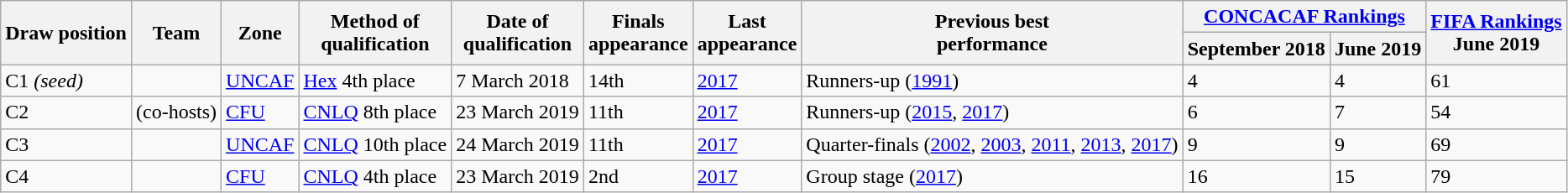<table class="wikitable sortable">
<tr>
<th rowspan=2>Draw position</th>
<th rowspan=2>Team</th>
<th rowspan=2>Zone</th>
<th rowspan=2>Method of<br>qualification</th>
<th rowspan=2>Date of<br>qualification</th>
<th rowspan=2>Finals<br>appearance</th>
<th rowspan=2>Last<br>appearance</th>
<th rowspan=2>Previous best<br>performance</th>
<th colspan=2><a href='#'>CONCACAF Rankings</a></th>
<th rowspan=2><a href='#'>FIFA Rankings</a><br>June 2019</th>
</tr>
<tr>
<th>September 2018</th>
<th>June 2019</th>
</tr>
<tr>
<td>C1 <em>(seed)</em></td>
<td style=white-space:nowrap></td>
<td><a href='#'>UNCAF</a></td>
<td data-sort-value="H4"><a href='#'>Hex</a> 4th place</td>
<td data-sort-value="4">7 March 2018</td>
<td>14th</td>
<td><a href='#'>2017</a></td>
<td data-sort-value="2.2">Runners-up (<a href='#'>1991</a>)</td>
<td>4</td>
<td>4</td>
<td>61</td>
</tr>
<tr>
<td>C2</td>
<td style=white-space:nowrap> (co-hosts)</td>
<td><a href='#'>CFU</a></td>
<td data-sort-value="Q08"><a href='#'>CNLQ</a> 8th place</td>
<td data-sort-value="10">23 March 2019</td>
<td>11th</td>
<td><a href='#'>2017</a></td>
<td data-sort-value="2.1">Runners-up (<a href='#'>2015</a>, <a href='#'>2017</a>)</td>
<td>6</td>
<td>7</td>
<td>54</td>
</tr>
<tr>
<td>C3</td>
<td style=white-space:nowrap></td>
<td><a href='#'>UNCAF</a></td>
<td data-sort-value="Q10"><a href='#'>CNLQ</a> 10th place</td>
<td data-sort-value="13">24 March 2019</td>
<td>11th</td>
<td><a href='#'>2017</a></td>
<td data-sort-value="5">Quarter-finals (<a href='#'>2002</a>, <a href='#'>2003</a>, <a href='#'>2011</a>, <a href='#'>2013</a>, <a href='#'>2017</a>)</td>
<td>9</td>
<td>9</td>
<td>69</td>
</tr>
<tr>
<td>C4</td>
<td style=white-space:nowrap></td>
<td><a href='#'>CFU</a></td>
<td data-sort-value="Q04"><a href='#'>CNLQ</a> 4th place</td>
<td data-sort-value="7">23 March 2019</td>
<td>2nd</td>
<td><a href='#'>2017</a></td>
<td data-sort-value="9">Group stage (<a href='#'>2017</a>)</td>
<td>16</td>
<td>15</td>
<td>79</td>
</tr>
</table>
